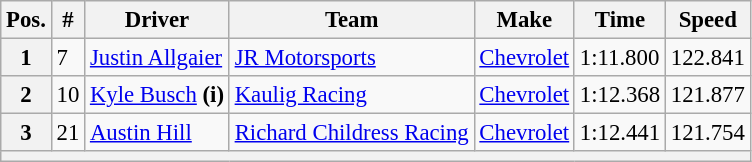<table class="wikitable" style="font-size:95%">
<tr>
<th>Pos.</th>
<th>#</th>
<th>Driver</th>
<th>Team</th>
<th>Make</th>
<th>Time</th>
<th>Speed</th>
</tr>
<tr>
<th>1</th>
<td>7</td>
<td><a href='#'>Justin Allgaier</a></td>
<td><a href='#'>JR Motorsports</a></td>
<td><a href='#'>Chevrolet</a></td>
<td>1:11.800</td>
<td>122.841</td>
</tr>
<tr>
<th>2</th>
<td>10</td>
<td><a href='#'>Kyle Busch</a> <strong>(i)</strong></td>
<td><a href='#'>Kaulig Racing</a></td>
<td><a href='#'>Chevrolet</a></td>
<td>1:12.368</td>
<td>121.877</td>
</tr>
<tr>
<th>3</th>
<td>21</td>
<td><a href='#'>Austin Hill</a></td>
<td><a href='#'>Richard Childress Racing</a></td>
<td><a href='#'>Chevrolet</a></td>
<td>1:12.441</td>
<td>121.754</td>
</tr>
<tr>
<th colspan="7"></th>
</tr>
</table>
